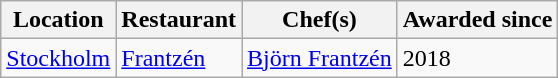<table class="wikitable sortable">
<tr>
<th scope="col">Location</th>
<th scope="col">Restaurant</th>
<th scope="col">Chef(s)</th>
<th scope="col">Awarded since</th>
</tr>
<tr>
<td><a href='#'>Stockholm</a></td>
<td><a href='#'>Frantzén</a></td>
<td><a href='#'>Björn Frantzén</a></td>
<td>2018</td>
</tr>
</table>
